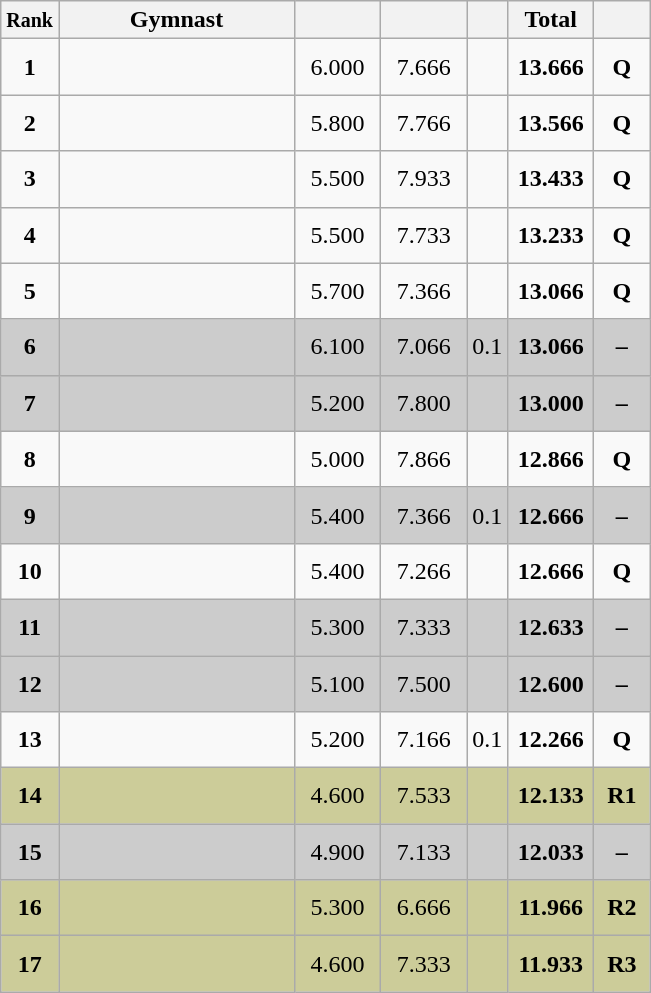<table style="text-align:center;" class="wikitable sortable">
<tr>
<th scope="col" style="width:15px;"><small>Rank</small></th>
<th scope="col" style="width:150px;">Gymnast</th>
<th scope="col" style="width:50px;"><small></small></th>
<th scope="col" style="width:50px;"><small></small></th>
<th scope="col" style="width:20px;"><small></small></th>
<th scope="col" style="width:50px;">Total</th>
<th scope="col" style="width:30px;"><small></small></th>
</tr>
<tr>
<td scope="row" style="text-align:center"><strong>1</strong></td>
<td style="height:30px; text-align:left;"></td>
<td>6.000</td>
<td>7.666</td>
<td></td>
<td><strong>13.666</strong></td>
<td><strong>Q</strong></td>
</tr>
<tr>
<td scope="row" style="text-align:center"><strong>2</strong></td>
<td style="height:30px; text-align:left;"></td>
<td>5.800</td>
<td>7.766</td>
<td></td>
<td><strong>13.566</strong></td>
<td><strong>Q</strong></td>
</tr>
<tr>
<td scope="row" style="text-align:center"><strong>3</strong></td>
<td style="height:30px; text-align:left;"></td>
<td>5.500</td>
<td>7.933</td>
<td></td>
<td><strong>13.433</strong></td>
<td><strong>Q</strong></td>
</tr>
<tr>
<td scope="row" style="text-align:center"><strong>4</strong></td>
<td style="height:30px; text-align:left;"></td>
<td>5.500</td>
<td>7.733</td>
<td></td>
<td><strong>13.233</strong></td>
<td><strong>Q</strong></td>
</tr>
<tr>
<td scope="row" style="text-align:center"><strong>5</strong></td>
<td style="height:30px; text-align:left;"></td>
<td>5.700</td>
<td>7.366</td>
<td></td>
<td><strong>13.066</strong></td>
<td><strong>Q</strong></td>
</tr>
<tr style="background:#cccccc;">
<td scope="row" style="text-align:center"><strong>6</strong></td>
<td style="height:30px; text-align:left;"></td>
<td>6.100</td>
<td>7.066</td>
<td>0.1</td>
<td><strong>13.066</strong></td>
<td><strong>–</strong></td>
</tr>
<tr style="background:#cccccc;">
<td scope="row" style="text-align:center"><strong>7</strong></td>
<td style="height:30px; text-align:left;"></td>
<td>5.200</td>
<td>7.800</td>
<td></td>
<td><strong>13.000</strong></td>
<td><strong>–</strong></td>
</tr>
<tr>
<td scope="row" style="text-align:center"><strong>8</strong></td>
<td style="height:30px; text-align:left;"></td>
<td>5.000</td>
<td>7.866</td>
<td></td>
<td><strong>12.866</strong></td>
<td><strong>Q</strong></td>
</tr>
<tr style="background:#cccccc;">
<td scope="row" style="text-align:center"><strong>9</strong></td>
<td style="height:30px; text-align:left;"></td>
<td>5.400</td>
<td>7.366</td>
<td>0.1</td>
<td><strong>12.666</strong></td>
<td><strong>–</strong></td>
</tr>
<tr>
<td scope="row" style="text-align:center"><strong>10</strong></td>
<td style="height:30px; text-align:left;"></td>
<td>5.400</td>
<td>7.266</td>
<td></td>
<td><strong>12.666</strong></td>
<td><strong>Q</strong></td>
</tr>
<tr style="background:#cccccc;">
<td scope="row" style="text-align:center"><strong>11</strong></td>
<td style="height:30px; text-align:left;"></td>
<td>5.300</td>
<td>7.333</td>
<td></td>
<td><strong>12.633</strong></td>
<td><strong>–</strong></td>
</tr>
<tr style="background:#cccccc;">
<td scope="row" style="text-align:center"><strong>12</strong></td>
<td style="height:30px; text-align:left;"></td>
<td>5.100</td>
<td>7.500</td>
<td></td>
<td><strong>12.600</strong></td>
<td><strong>–</strong></td>
</tr>
<tr>
<td scope="row" style="text-align:center"><strong>13</strong></td>
<td style="height:30px; text-align:left;"></td>
<td>5.200</td>
<td>7.166</td>
<td>0.1</td>
<td><strong>12.266</strong></td>
<td><strong>Q</strong></td>
</tr>
<tr style="background:#cccc99;">
<td scope="row" style="text-align:center"><strong>14</strong></td>
<td style="height:30px; text-align:left;"></td>
<td>4.600</td>
<td>7.533</td>
<td></td>
<td><strong>12.133</strong></td>
<td><strong>R1</strong></td>
</tr>
<tr style="background:#cccccc;">
<td scope="row" style="text-align:center"><strong>15</strong></td>
<td style="height:30px; text-align:left;"></td>
<td>4.900</td>
<td>7.133</td>
<td></td>
<td><strong>12.033</strong></td>
<td><strong>–</strong></td>
</tr>
<tr style="background:#cccc99;">
<td scope="row" style="text-align:center"><strong>16</strong></td>
<td style="height:30px; text-align:left;"></td>
<td>5.300</td>
<td>6.666</td>
<td></td>
<td><strong>11.966</strong></td>
<td><strong>R2</strong></td>
</tr>
<tr style="background:#cccc99;">
<td scope="row" style="text-align:center"><strong>17</strong></td>
<td style="height:30px; text-align:left;"></td>
<td>4.600</td>
<td>7.333</td>
<td></td>
<td><strong>11.933</strong></td>
<td><strong>R3</strong></td>
</tr>
</table>
